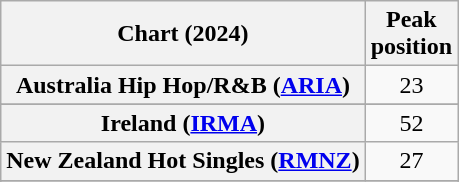<table class="wikitable sortable plainrowheaders" style="text-align:center">
<tr>
<th scope="col">Chart (2024)</th>
<th scope="col">Peak<br>position</th>
</tr>
<tr>
<th scope="row">Australia Hip Hop/R&B (<a href='#'>ARIA</a>)</th>
<td>23</td>
</tr>
<tr>
</tr>
<tr>
</tr>
<tr>
<th scope="row">Ireland (<a href='#'>IRMA</a>)</th>
<td>52</td>
</tr>
<tr>
<th scope="row">New Zealand Hot Singles (<a href='#'>RMNZ</a>)</th>
<td>27</td>
</tr>
<tr>
</tr>
<tr>
</tr>
</table>
